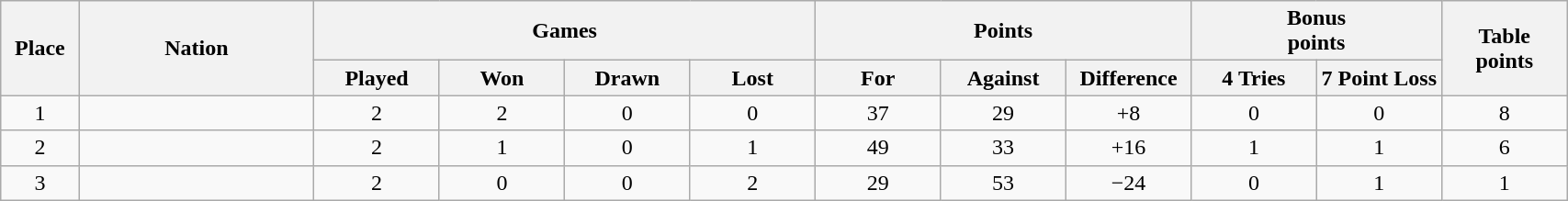<table class="wikitable" style="text-align:center">
<tr>
<th rowspan=2 width="5%">Place</th>
<th rowspan=2 width="15%">Nation</th>
<th colspan=4 width="32%">Games</th>
<th colspan=3 width="18%">Points</th>
<th colspan=2 width="16%">Bonus<br>points</th>
<th rowspan=2 width="10%">Table<br>points</th>
</tr>
<tr>
<th width="8%">Played</th>
<th width="8%">Won</th>
<th width="8%">Drawn</th>
<th width="8%">Lost</th>
<th width="8%">For</th>
<th width="8%">Against</th>
<th width="8%">Difference</th>
<th width="8%">4 Tries</th>
<th width="8%">7 Point Loss</th>
</tr>
<tr>
<td>1</td>
<td align=left></td>
<td>2</td>
<td>2</td>
<td>0</td>
<td>0</td>
<td>37</td>
<td>29</td>
<td>+8</td>
<td>0</td>
<td>0</td>
<td>8</td>
</tr>
<tr>
<td>2</td>
<td align=left></td>
<td>2</td>
<td>1</td>
<td>0</td>
<td>1</td>
<td>49</td>
<td>33</td>
<td>+16</td>
<td>1</td>
<td>1</td>
<td>6</td>
</tr>
<tr>
<td>3</td>
<td align=left></td>
<td>2</td>
<td>0</td>
<td>0</td>
<td>2</td>
<td>29</td>
<td>53</td>
<td>−24</td>
<td>0</td>
<td>1</td>
<td>1</td>
</tr>
</table>
